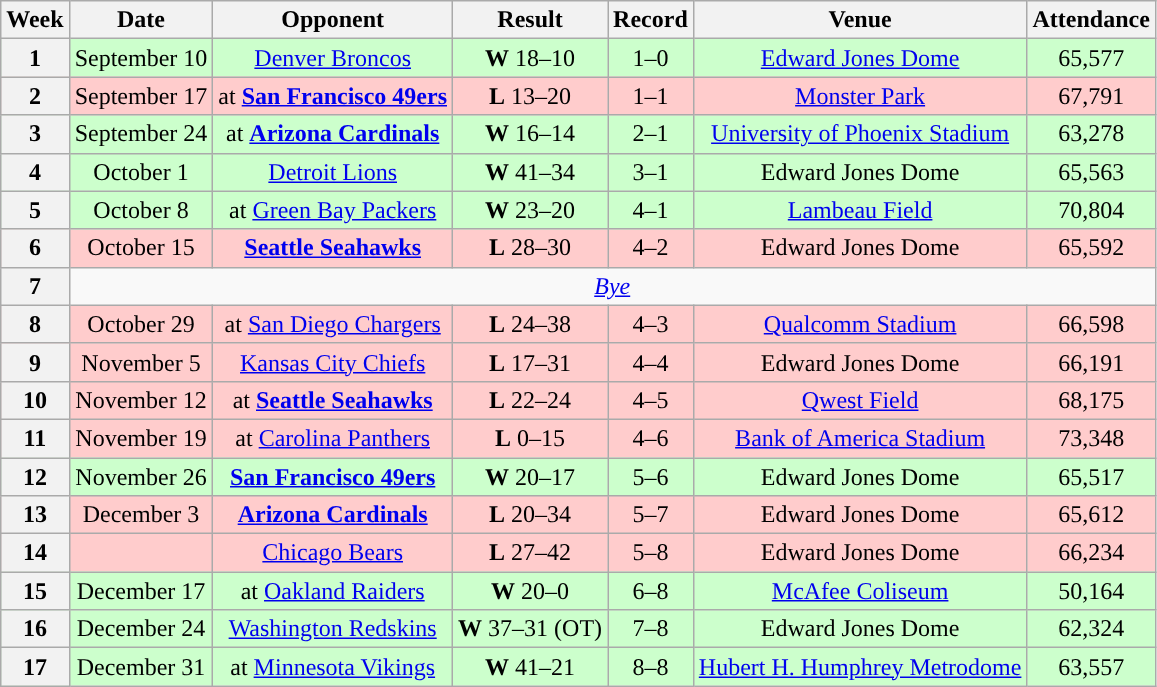<table class="wikitable" style="text-align:center">
<tr>
<th>Week</th>
<th>Date</th>
<th>Opponent</th>
<th>Result</th>
<th>Record</th>
<th>Venue</th>
<th>Attendance</th>
</tr>
<tr style="background:#cfc">
<th>1</th>
<td>September 10</td>
<td><a href='#'>Denver Broncos</a></td>
<td><strong>W</strong> 18–10</td>
<td>1–0</td>
<td><a href='#'>Edward Jones Dome</a></td>
<td>65,577</td>
</tr>
<tr style="background:#fcc">
<th>2</th>
<td>September 17</td>
<td>at <strong><a href='#'>San Francisco 49ers</a></strong></td>
<td><strong>L</strong> 13–20</td>
<td>1–1</td>
<td><a href='#'>Monster Park</a></td>
<td>67,791</td>
</tr>
<tr style="background:#cfc">
<th>3</th>
<td>September 24</td>
<td>at <strong><a href='#'>Arizona Cardinals</a></strong></td>
<td><strong>W</strong> 16–14</td>
<td>2–1</td>
<td><a href='#'>University of Phoenix Stadium</a></td>
<td>63,278</td>
</tr>
<tr style="background:#cfc">
<th>4</th>
<td>October 1</td>
<td><a href='#'>Detroit Lions</a></td>
<td><strong>W</strong> 41–34</td>
<td>3–1</td>
<td>Edward Jones Dome</td>
<td>65,563</td>
</tr>
<tr style="background:#cfc">
<th>5</th>
<td>October 8</td>
<td>at <a href='#'>Green Bay Packers</a></td>
<td><strong>W</strong> 23–20</td>
<td>4–1</td>
<td><a href='#'>Lambeau Field</a></td>
<td>70,804</td>
</tr>
<tr style="background:#fcc">
<th>6</th>
<td>October 15</td>
<td><strong><a href='#'>Seattle Seahawks</a></strong></td>
<td><strong>L</strong> 28–30</td>
<td>4–2</td>
<td>Edward Jones Dome</td>
<td>65,592</td>
</tr>
<tr>
<th>7</th>
<td colspan=6><em><a href='#'>Bye</a></em></td>
</tr>
<tr style="background:#fcc">
<th>8</th>
<td>October 29</td>
<td>at <a href='#'>San Diego Chargers</a></td>
<td><strong>L</strong> 24–38</td>
<td>4–3</td>
<td><a href='#'>Qualcomm Stadium</a></td>
<td>66,598</td>
</tr>
<tr style="background:#fcc">
<th>9</th>
<td>November 5</td>
<td><a href='#'>Kansas City Chiefs</a></td>
<td><strong>L</strong> 17–31</td>
<td>4–4</td>
<td>Edward Jones Dome</td>
<td>66,191</td>
</tr>
<tr style="background:#fcc">
<th>10</th>
<td>November 12</td>
<td>at <strong><a href='#'>Seattle Seahawks</a></strong></td>
<td><strong>L</strong> 22–24</td>
<td>4–5</td>
<td><a href='#'>Qwest Field</a></td>
<td>68,175</td>
</tr>
<tr style="background:#fcc">
<th>11</th>
<td>November 19</td>
<td>at <a href='#'>Carolina Panthers</a></td>
<td><strong>L</strong> 0–15</td>
<td>4–6</td>
<td><a href='#'>Bank of America Stadium</a></td>
<td>73,348</td>
</tr>
<tr style="background:#cfc">
<th>12</th>
<td>November 26</td>
<td><strong><a href='#'>San Francisco 49ers</a></strong></td>
<td><strong>W</strong> 20–17</td>
<td>5–6</td>
<td>Edward Jones Dome</td>
<td>65,517</td>
</tr>
<tr style="background:#fcc">
<th>13</th>
<td>December 3</td>
<td><strong><a href='#'>Arizona Cardinals</a></strong></td>
<td><strong>L</strong> 20–34</td>
<td>5–7</td>
<td>Edward Jones Dome</td>
<td>65,612</td>
</tr>
<tr style="background:#fcc">
<th>14</th>
<td></td>
<td><a href='#'>Chicago Bears</a></td>
<td><strong>L</strong> 27–42</td>
<td>5–8</td>
<td>Edward Jones Dome</td>
<td>66,234</td>
</tr>
<tr style="background:#cfc">
<th>15</th>
<td>December 17</td>
<td>at <a href='#'>Oakland Raiders</a></td>
<td><strong>W</strong> 20–0</td>
<td>6–8</td>
<td><a href='#'>McAfee Coliseum</a></td>
<td>50,164</td>
</tr>
<tr style="background:#cfc">
<th>16</th>
<td>December 24</td>
<td><a href='#'>Washington Redskins</a></td>
<td><strong>W</strong> 37–31 (OT)</td>
<td>7–8</td>
<td>Edward Jones Dome</td>
<td>62,324</td>
</tr>
<tr style="background:#cfc">
<th>17</th>
<td>December 31</td>
<td>at <a href='#'>Minnesota Vikings</a></td>
<td><strong>W</strong> 41–21</td>
<td>8–8</td>
<td><a href='#'>Hubert H. Humphrey Metrodome</a></td>
<td>63,557</td>
</tr>
</table>
